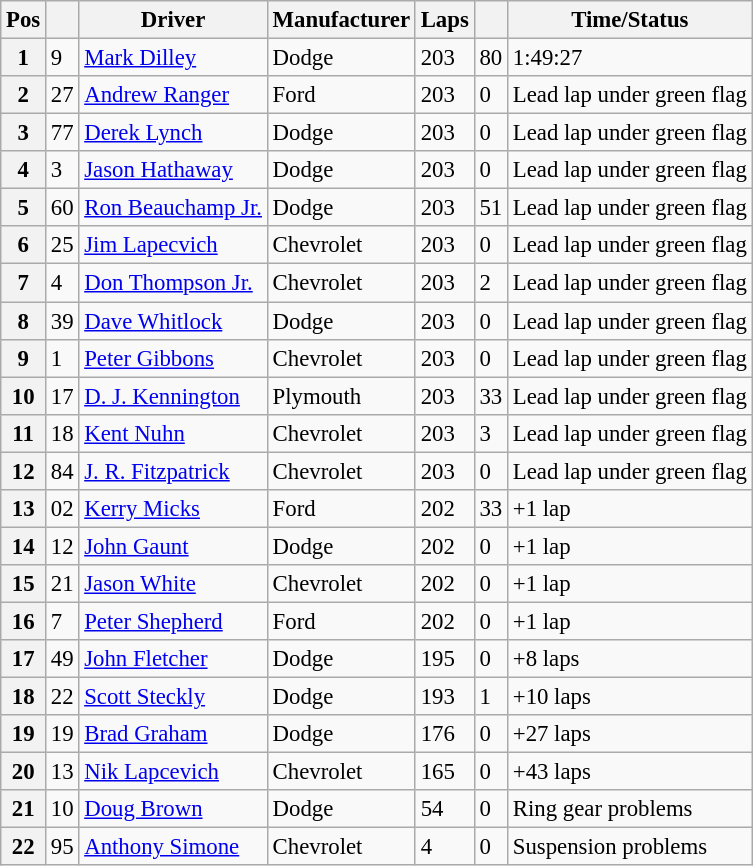<table class="wikitable" style="font-size:95%;">
<tr>
<th>Pos</th>
<th></th>
<th>Driver</th>
<th>Manufacturer</th>
<th>Laps</th>
<th></th>
<th>Time/Status</th>
</tr>
<tr>
<th>1</th>
<td>9</td>
<td><a href='#'>Mark Dilley</a></td>
<td>Dodge</td>
<td>203</td>
<td>80</td>
<td>1:49:27</td>
</tr>
<tr>
<th>2</th>
<td>27</td>
<td><a href='#'>Andrew Ranger</a></td>
<td>Ford</td>
<td>203</td>
<td>0</td>
<td>Lead lap under green flag</td>
</tr>
<tr>
<th>3</th>
<td>77</td>
<td><a href='#'>Derek Lynch</a></td>
<td>Dodge</td>
<td>203</td>
<td>0</td>
<td>Lead lap under green flag</td>
</tr>
<tr>
<th>4</th>
<td>3</td>
<td><a href='#'>Jason Hathaway</a></td>
<td>Dodge</td>
<td>203</td>
<td>0</td>
<td>Lead lap under green flag</td>
</tr>
<tr>
<th>5</th>
<td>60</td>
<td><a href='#'>Ron Beauchamp Jr.</a></td>
<td>Dodge</td>
<td>203</td>
<td>51</td>
<td>Lead lap under green flag</td>
</tr>
<tr>
<th>6</th>
<td>25</td>
<td><a href='#'>Jim Lapecvich</a></td>
<td>Chevrolet</td>
<td>203</td>
<td>0</td>
<td>Lead lap under green flag</td>
</tr>
<tr>
<th>7</th>
<td>4</td>
<td><a href='#'>Don Thompson Jr.</a></td>
<td>Chevrolet</td>
<td>203</td>
<td>2</td>
<td>Lead lap under green flag</td>
</tr>
<tr>
<th>8</th>
<td>39</td>
<td><a href='#'>Dave Whitlock</a></td>
<td>Dodge</td>
<td>203</td>
<td>0</td>
<td>Lead lap under green flag</td>
</tr>
<tr>
<th>9</th>
<td>1</td>
<td><a href='#'>Peter Gibbons</a></td>
<td>Chevrolet</td>
<td>203</td>
<td>0</td>
<td>Lead lap under green flag</td>
</tr>
<tr>
<th>10</th>
<td>17</td>
<td><a href='#'>D. J. Kennington</a></td>
<td>Plymouth</td>
<td>203</td>
<td>33</td>
<td>Lead lap under green flag</td>
</tr>
<tr>
<th>11</th>
<td>18</td>
<td><a href='#'>Kent Nuhn</a></td>
<td>Chevrolet</td>
<td>203</td>
<td>3</td>
<td>Lead lap under green flag</td>
</tr>
<tr>
<th>12</th>
<td>84</td>
<td><a href='#'>J. R. Fitzpatrick</a></td>
<td>Chevrolet</td>
<td>203</td>
<td>0</td>
<td>Lead lap under green flag</td>
</tr>
<tr>
<th>13</th>
<td>02</td>
<td><a href='#'>Kerry Micks</a></td>
<td>Ford</td>
<td>202</td>
<td>33</td>
<td>+1 lap</td>
</tr>
<tr>
<th>14</th>
<td>12</td>
<td><a href='#'>John Gaunt</a></td>
<td>Dodge</td>
<td>202</td>
<td>0</td>
<td>+1 lap</td>
</tr>
<tr>
<th>15</th>
<td>21</td>
<td><a href='#'>Jason White</a></td>
<td>Chevrolet</td>
<td>202</td>
<td>0</td>
<td>+1 lap</td>
</tr>
<tr>
<th>16</th>
<td>7</td>
<td><a href='#'>Peter Shepherd</a></td>
<td>Ford</td>
<td>202</td>
<td>0</td>
<td>+1 lap</td>
</tr>
<tr>
<th>17</th>
<td>49</td>
<td><a href='#'>John Fletcher</a></td>
<td>Dodge</td>
<td>195</td>
<td>0</td>
<td>+8 laps</td>
</tr>
<tr>
<th>18</th>
<td>22</td>
<td><a href='#'>Scott Steckly</a></td>
<td>Dodge</td>
<td>193</td>
<td>1</td>
<td>+10 laps</td>
</tr>
<tr>
<th>19</th>
<td>19</td>
<td><a href='#'>Brad Graham</a></td>
<td>Dodge</td>
<td>176</td>
<td>0</td>
<td>+27 laps</td>
</tr>
<tr>
<th>20</th>
<td>13</td>
<td><a href='#'>Nik Lapcevich</a></td>
<td>Chevrolet</td>
<td>165</td>
<td>0</td>
<td>+43 laps</td>
</tr>
<tr>
<th>21</th>
<td>10</td>
<td><a href='#'>Doug Brown</a></td>
<td>Dodge</td>
<td>54</td>
<td>0</td>
<td>Ring gear problems</td>
</tr>
<tr>
<th>22</th>
<td>95</td>
<td><a href='#'>Anthony Simone</a></td>
<td>Chevrolet</td>
<td>4</td>
<td>0</td>
<td>Suspension problems</td>
</tr>
</table>
